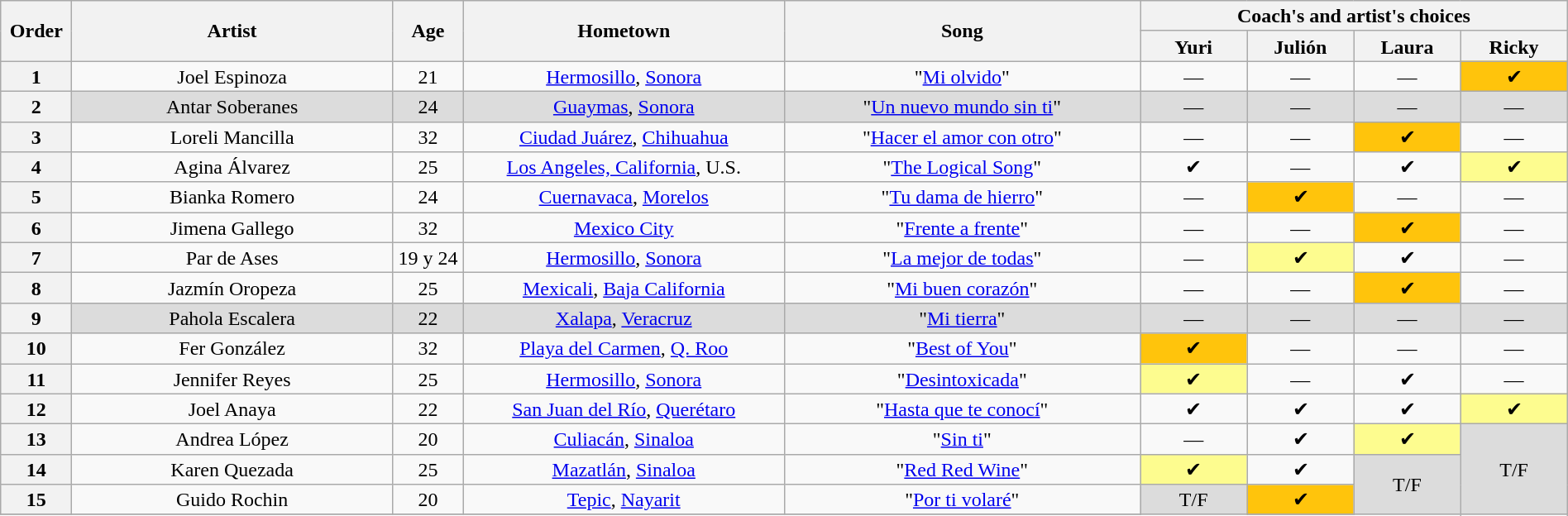<table class="wikitable" style="text-align:center; line-height:17px; width:100%">
<tr>
<th scope="col" rowspan="2" style="width:04%">Order</th>
<th scope="col" rowspan="2" style="width:18%">Artist</th>
<th scope="col" rowspan="2" style="width:04%">Age</th>
<th scope="col" rowspan="2" style="width:18%">Hometown</th>
<th scope="col" rowspan="2" style="width:20%">Song</th>
<th scope="col" colspan="4" style="width:24%">Coach's and artist's choices</th>
</tr>
<tr>
<th style="width:06%">Yuri</th>
<th style="width:06%">Julión</th>
<th style="width:06%">Laura</th>
<th style="width:06%">Ricky</th>
</tr>
<tr>
<th>1</th>
<td>Joel Espinoza</td>
<td>21</td>
<td><a href='#'>Hermosillo</a>, <a href='#'>Sonora</a></td>
<td>"<a href='#'>Mi olvido</a>"</td>
<td>—</td>
<td>—</td>
<td>—</td>
<td style="background:#ffc40c;">✔</td>
</tr>
<tr style="background:#dcdcdc;">
<th>2</th>
<td>Antar Soberanes</td>
<td>24</td>
<td><a href='#'>Guaymas</a>, <a href='#'>Sonora</a></td>
<td>"<a href='#'>Un nuevo mundo sin ti</a>"</td>
<td>—</td>
<td>—</td>
<td>—</td>
<td>—</td>
</tr>
<tr>
<th>3</th>
<td>Loreli Mancilla</td>
<td>32</td>
<td><a href='#'>Ciudad Juárez</a>, <a href='#'>Chihuahua</a></td>
<td>"<a href='#'>Hacer el amor con otro</a>"</td>
<td>—</td>
<td>—</td>
<td style="background:#ffc40c;">✔</td>
<td>—</td>
</tr>
<tr>
<th>4</th>
<td>Agina Álvarez</td>
<td>25</td>
<td><a href='#'>Los Angeles, California</a>, U.S.</td>
<td>"<a href='#'>The Logical Song</a>"</td>
<td>✔</td>
<td>—</td>
<td>✔</td>
<td style="background:#fdfc8f">✔</td>
</tr>
<tr>
<th>5</th>
<td>Bianka Romero</td>
<td>24</td>
<td><a href='#'>Cuernavaca</a>, <a href='#'>Morelos</a></td>
<td>"<a href='#'>Tu dama de hierro</a>"</td>
<td>—</td>
<td style="background:#ffc40c;">✔</td>
<td>—</td>
<td>—</td>
</tr>
<tr>
<th>6</th>
<td>Jimena Gallego</td>
<td>32</td>
<td><a href='#'>Mexico City</a></td>
<td>"<a href='#'>Frente a frente</a>"</td>
<td>—</td>
<td>—</td>
<td style="background:#ffc40c;">✔</td>
<td>—</td>
</tr>
<tr>
<th>7</th>
<td>Par de Ases<br></td>
<td>19 y 24</td>
<td><a href='#'>Hermosillo</a>, <a href='#'>Sonora</a></td>
<td>"<a href='#'>La mejor de todas</a>"</td>
<td>—</td>
<td style="background:#fdfc8f">✔</td>
<td>✔</td>
<td>—</td>
</tr>
<tr>
<th>8</th>
<td>Jazmín Oropeza</td>
<td>25</td>
<td><a href='#'>Mexicali</a>, <a href='#'>Baja California</a></td>
<td>"<a href='#'>Mi buen corazón</a>"</td>
<td>—</td>
<td>—</td>
<td style="background:#ffc40c;">✔</td>
<td>—</td>
</tr>
<tr style="background:#dcdcdc;">
<th>9</th>
<td>Pahola Escalera</td>
<td>22</td>
<td><a href='#'>Xalapa</a>, <a href='#'>Veracruz</a></td>
<td>"<a href='#'>Mi tierra</a>"</td>
<td>—</td>
<td>—</td>
<td>—</td>
<td>—</td>
</tr>
<tr>
<th>10</th>
<td>Fer González</td>
<td>32</td>
<td><a href='#'>Playa del Carmen</a>, <a href='#'>Q. Roo</a></td>
<td>"<a href='#'>Best of You</a>"</td>
<td style="background:#ffc40c;">✔</td>
<td>—</td>
<td>—</td>
<td>—</td>
</tr>
<tr>
<th>11</th>
<td>Jennifer Reyes</td>
<td>25</td>
<td><a href='#'>Hermosillo</a>, <a href='#'>Sonora</a></td>
<td>"<a href='#'>Desintoxicada</a>"</td>
<td style="background:#fdfc8f">✔</td>
<td>—</td>
<td>✔</td>
<td>—</td>
</tr>
<tr>
<th>12</th>
<td>Joel Anaya</td>
<td>22</td>
<td><a href='#'>San Juan del Río</a>, <a href='#'>Querétaro</a></td>
<td>"<a href='#'>Hasta que te conocí</a>"</td>
<td>✔</td>
<td>✔</td>
<td>✔</td>
<td style="background:#fdfc8f">✔</td>
</tr>
<tr>
<th>13</th>
<td>Andrea López</td>
<td>20</td>
<td><a href='#'>Culiacán</a>, <a href='#'>Sinaloa</a></td>
<td>"<a href='#'>Sin ti</a>"</td>
<td>—</td>
<td>✔</td>
<td style="background:#fdfc8f">✔</td>
<td style="background:#DCDCDC;" rowspan=6>T/F</td>
</tr>
<tr>
<th>14</th>
<td>Karen Quezada</td>
<td>25</td>
<td><a href='#'>Mazatlán</a>, <a href='#'>Sinaloa</a></td>
<td>"<a href='#'>Red Red Wine</a>"</td>
<td style="background:#fdfc8f">✔</td>
<td>✔</td>
<td style="background:#DCDCDC;" rowspan=6>T/F</td>
</tr>
<tr>
<th>15</th>
<td><span>Guido Rochin</span></td>
<td>20</td>
<td><a href='#'>Tepic</a>, <a href='#'>Nayarit</a></td>
<td>"<a href='#'>Por ti volaré</a>"</td>
<td style="background:#DCDCDC;" rowspan=6>T/F</td>
<td style="background:#ffc40c;">✔</td>
</tr>
<tr>
</tr>
</table>
